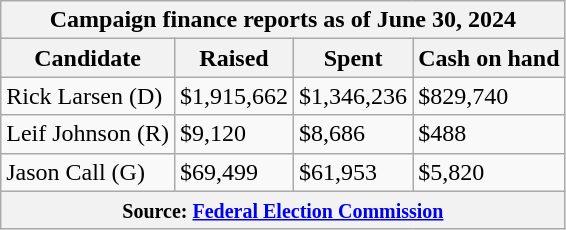<table class="wikitable sortable">
<tr>
<th colspan=4>Campaign finance reports as of June 30, 2024</th>
</tr>
<tr style="text-align:center;">
<th>Candidate</th>
<th>Raised</th>
<th>Spent</th>
<th>Cash on hand</th>
</tr>
<tr>
<td>Rick Larsen (D)</td>
<td>$1,915,662</td>
<td>$1,346,236</td>
<td>$829,740</td>
</tr>
<tr>
<td>Leif Johnson (R)</td>
<td>$9,120</td>
<td>$8,686</td>
<td>$488</td>
</tr>
<tr>
<td>Jason Call (G)</td>
<td>$69,499</td>
<td>$61,953</td>
<td>$5,820</td>
</tr>
<tr>
<th colspan="4"><small>Source: <a href='#'>Federal Election Commission</a></small></th>
</tr>
</table>
